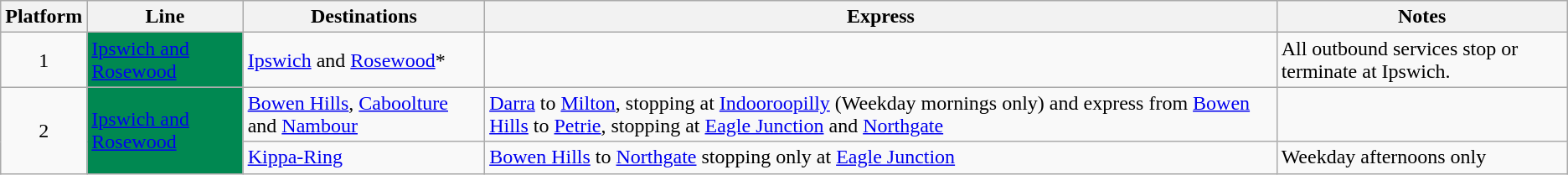<table class="wikitable" style="float: none; margin: 0.5em; ">
<tr>
<th>Platform</th>
<th>Line</th>
<th>Destinations</th>
<th>Express</th>
<th>Notes</th>
</tr>
<tr>
<td style="text-align:center;">1</td>
<td style=background:#008851><a href='#'><span>Ipswich and Rosewood</span></a></td>
<td><a href='#'>Ipswich</a> and <a href='#'>Rosewood</a>*</td>
<td></td>
<td>All outbound services stop or terminate at Ipswich.</td>
</tr>
<tr>
<td rowspan="2" style="text-align:center;">2</td>
<td rowspan="2" style=background:#008851><a href='#'><span>Ipswich and Rosewood</span></a></td>
<td><a href='#'>Bowen Hills</a>, <a href='#'>Caboolture</a> and <a href='#'>Nambour</a></td>
<td><a href='#'>Darra</a> to <a href='#'>Milton</a>, stopping at <a href='#'>Indooroopilly</a> (Weekday mornings only) and express from <a href='#'>Bowen Hills</a> to <a href='#'>Petrie</a>, stopping at <a href='#'>Eagle Junction</a> and <a href='#'>Northgate</a></td>
<td></td>
</tr>
<tr>
<td><a href='#'>Kippa-Ring</a></td>
<td><a href='#'>Bowen Hills</a> to <a href='#'>Northgate</a> stopping only at <a href='#'>Eagle Junction</a></td>
<td>Weekday afternoons only</td>
</tr>
</table>
